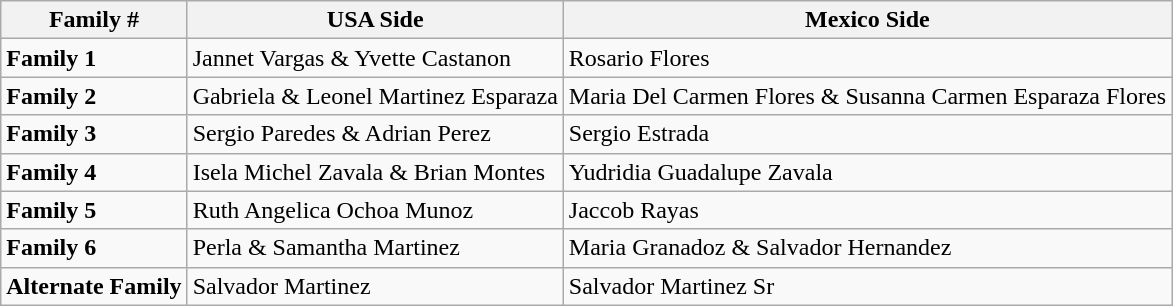<table class="wikitable">
<tr>
<th>Family #</th>
<th>USA Side</th>
<th>Mexico Side</th>
</tr>
<tr>
<td><strong>Family 1</strong></td>
<td>Jannet Vargas & Yvette Castanon</td>
<td>Rosario Flores</td>
</tr>
<tr>
<td><strong>Family 2</strong></td>
<td>Gabriela & Leonel Martinez Esparaza</td>
<td>Maria Del Carmen Flores & Susanna Carmen Esparaza Flores</td>
</tr>
<tr>
<td><strong>Family 3</strong></td>
<td>Sergio Paredes & Adrian Perez</td>
<td>Sergio Estrada</td>
</tr>
<tr>
<td><strong>Family 4</strong></td>
<td>Isela Michel Zavala & Brian Montes</td>
<td>Yudridia Guadalupe Zavala</td>
</tr>
<tr>
<td><strong>Family 5</strong></td>
<td>Ruth Angelica Ochoa Munoz</td>
<td>Jaccob Rayas</td>
</tr>
<tr>
<td><strong>Family 6</strong></td>
<td>Perla & Samantha Martinez</td>
<td>Maria Granadoz & Salvador Hernandez</td>
</tr>
<tr>
<td><strong>Alternate Family</strong></td>
<td>Salvador Martinez</td>
<td>Salvador Martinez Sr</td>
</tr>
</table>
